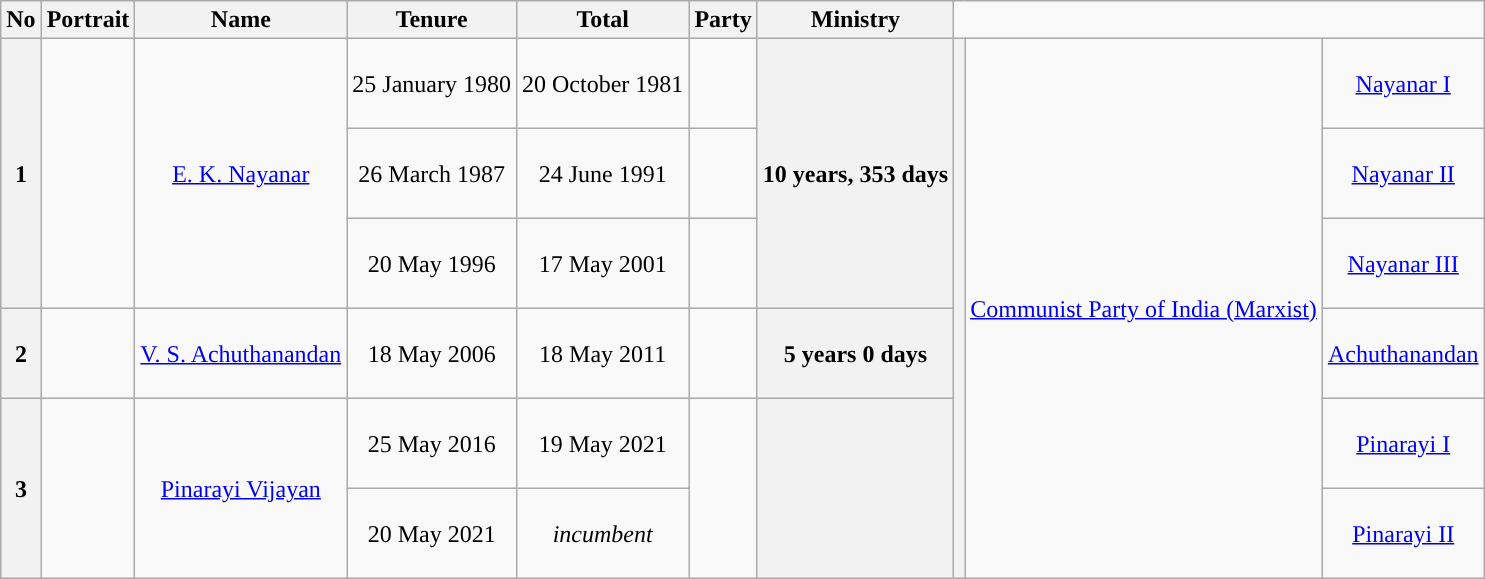<table class="sortable wikitable"style="text-align:center;"style="font-size: 90%">
<tr>
<th Style="background-color:">No</th>
<th Style="background-color:">Portrait</th>
<th Style="background-color:">Name</th>
<th Style="background-color:">Tenure</th>
<th Style="background-color:">Total</th>
<th Style="background-color:">Party<small></small></th>
<th Style="background-color:">Ministry</th>
</tr>
<tr style="height: 60px;">
<th rowspan=3>1</th>
<td rowspan=3></td>
<td rowspan=3><a href='#'>E. K. Nayanar</a><br></td>
<td>25 January 1980</td>
<td>20 October 1981</td>
<td></td>
<th rowspan="3">10 years, 353 days</th>
<th rowspan=6 style="background-color: "></th>
<td rowspan=6><a href='#'>Communist Party of India (Marxist)</a></td>
<td><a href='#'>Nayanar I</a></td>
</tr>
<tr style="height: 60px;">
<td>26 March 1987</td>
<td>24 June 1991</td>
<td></td>
<td><a href='#'>Nayanar II</a></td>
</tr>
<tr style="height: 60px;">
<td>20 May 1996</td>
<td>17 May 2001</td>
<td></td>
<td><a href='#'>Nayanar III</a></td>
</tr>
<tr style="height: 60px;">
<th>2</th>
<td></td>
<td><a href='#'>V. S. Achuthanandan</a><br></td>
<td>18 May 2006</td>
<td>18 May 2011</td>
<td></td>
<th>5 years 0 days</th>
<td><a href='#'>Achuthanandan</a></td>
</tr>
<tr style="height: 60px;">
<th rowspan="2">3</th>
<td rowspan="2"></td>
<td rowspan="2"><a href='#'>Pinarayi Vijayan</a><br></td>
<td>25 May 2016</td>
<td>19 May 2021</td>
<td rowspan="2"></td>
<th rowspan="2"></th>
<td><a href='#'>Pinarayi I</a></td>
</tr>
<tr style="height: 60px;">
<td>20 May 2021</td>
<td><em>incumbent</em></td>
<td><a href='#'>Pinarayi II</a></td>
</tr>
</table>
